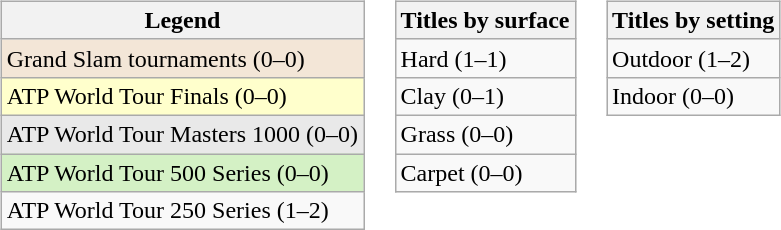<table>
<tr valign="top">
<td><br><table class="wikitable">
<tr>
<th>Legend</th>
</tr>
<tr style="background:#f3e6d7;">
<td>Grand Slam tournaments (0–0)</td>
</tr>
<tr style="background:#ffc;">
<td>ATP World Tour Finals (0–0)</td>
</tr>
<tr style="background:#e9e9e9;">
<td>ATP World Tour Masters 1000 (0–0)</td>
</tr>
<tr style="background:#d4f1c5;">
<td>ATP World Tour 500 Series (0–0)</td>
</tr>
<tr>
<td>ATP World Tour 250 Series (1–2)</td>
</tr>
</table>
</td>
<td><br><table class="wikitable">
<tr>
<th>Titles by surface</th>
</tr>
<tr>
<td>Hard (1–1)</td>
</tr>
<tr>
<td>Clay (0–1)</td>
</tr>
<tr>
<td>Grass (0–0)</td>
</tr>
<tr>
<td>Carpet (0–0)</td>
</tr>
</table>
</td>
<td><br><table class="wikitable">
<tr>
<th>Titles by setting</th>
</tr>
<tr>
<td>Outdoor (1–2)</td>
</tr>
<tr>
<td>Indoor (0–0)</td>
</tr>
</table>
</td>
</tr>
</table>
